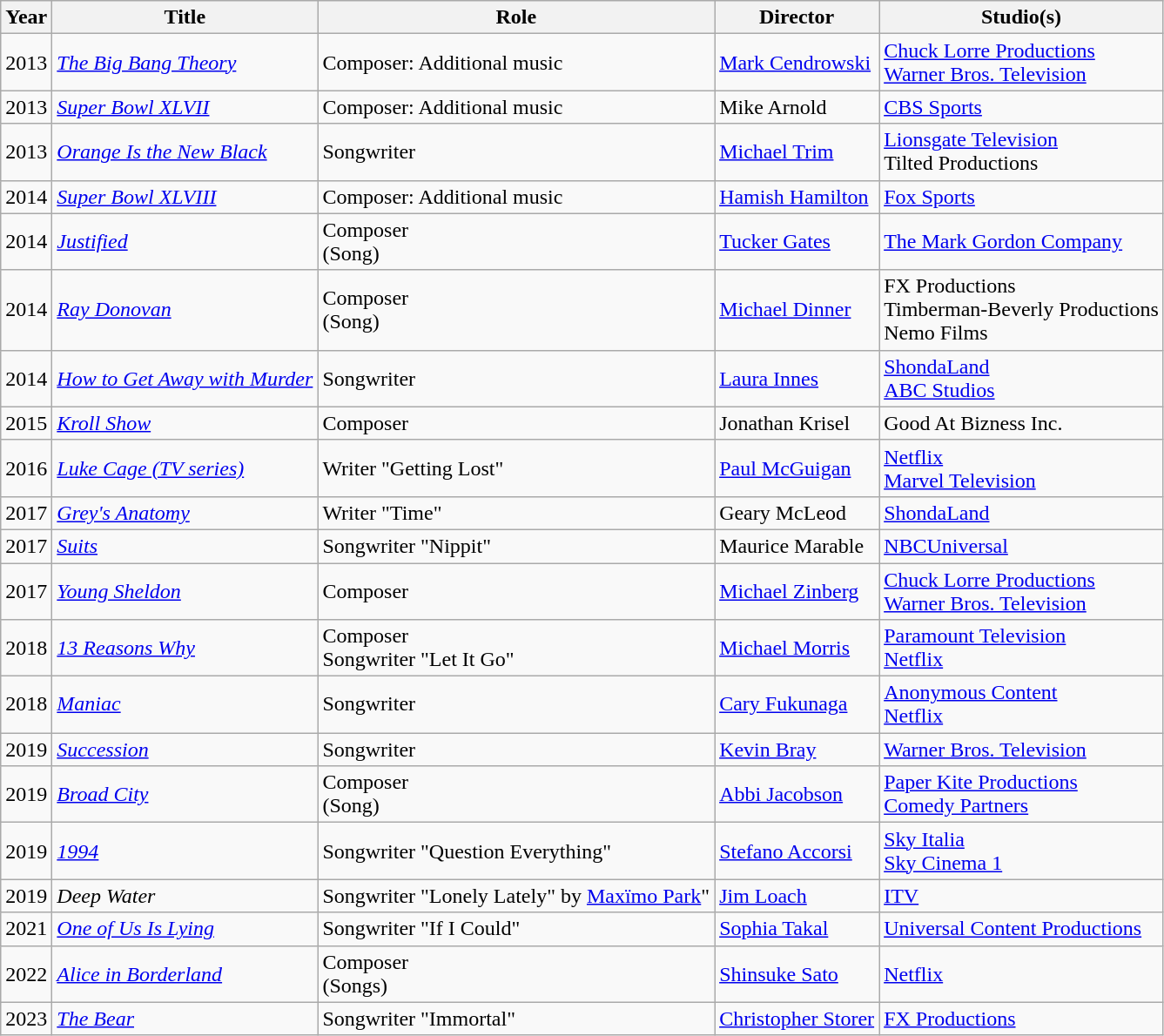<table class="wikitable">
<tr>
<th>Year</th>
<th>Title</th>
<th>Role</th>
<th>Director</th>
<th>Studio(s)</th>
</tr>
<tr>
<td>2013</td>
<td><em><a href='#'>The Big Bang Theory</a></em></td>
<td>Composer: Additional music</td>
<td><a href='#'>Mark Cendrowski</a></td>
<td><a href='#'>Chuck Lorre Productions</a><br><a href='#'>Warner Bros. Television</a></td>
</tr>
<tr>
<td>2013</td>
<td><em><a href='#'>Super Bowl XLVII</a></em></td>
<td>Composer: Additional music</td>
<td>Mike Arnold</td>
<td><a href='#'>CBS Sports</a></td>
</tr>
<tr>
<td>2013</td>
<td><em><a href='#'>Orange Is the New Black</a></em></td>
<td>Songwriter</td>
<td><a href='#'>Michael Trim</a></td>
<td><a href='#'>Lionsgate Television</a><br>Tilted Productions</td>
</tr>
<tr>
<td>2014</td>
<td><em><a href='#'>Super Bowl XLVIII</a></em></td>
<td>Composer: Additional music</td>
<td><a href='#'>Hamish Hamilton</a></td>
<td><a href='#'>Fox Sports</a></td>
</tr>
<tr>
<td>2014</td>
<td><em><a href='#'>Justified</a></em></td>
<td>Composer<br>(Song)</td>
<td><a href='#'>Tucker Gates</a></td>
<td><a href='#'>The Mark Gordon Company</a></td>
</tr>
<tr>
<td>2014</td>
<td><em><a href='#'>Ray Donovan</a></em></td>
<td>Composer<br>(Song)</td>
<td><a href='#'>Michael Dinner</a></td>
<td>FX Productions<br>Timberman-Beverly Productions<br>Nemo Films</td>
</tr>
<tr>
<td>2014</td>
<td><em><a href='#'>How to Get Away with Murder</a></em></td>
<td>Songwriter</td>
<td><a href='#'>Laura Innes</a></td>
<td><a href='#'>ShondaLand</a><br><a href='#'>ABC Studios</a></td>
</tr>
<tr>
<td>2015</td>
<td><em><a href='#'>Kroll Show</a></em></td>
<td>Composer</td>
<td>Jonathan Krisel</td>
<td>Good At Bizness Inc.</td>
</tr>
<tr>
<td>2016</td>
<td><em><a href='#'>Luke Cage (TV series)</a></em></td>
<td>Writer "Getting Lost"</td>
<td><a href='#'>Paul McGuigan</a></td>
<td><a href='#'>Netflix</a><br><a href='#'>Marvel Television</a></td>
</tr>
<tr>
<td>2017</td>
<td><em><a href='#'>Grey's Anatomy</a></em></td>
<td>Writer "Time"</td>
<td>Geary McLeod</td>
<td><a href='#'>ShondaLand</a></td>
</tr>
<tr>
<td>2017</td>
<td><em><a href='#'>Suits</a></em></td>
<td>Songwriter "Nippit"</td>
<td>Maurice Marable</td>
<td><a href='#'>NBCUniversal</a></td>
</tr>
<tr>
<td>2017</td>
<td><em><a href='#'>Young Sheldon</a></em></td>
<td>Composer</td>
<td><a href='#'>Michael Zinberg</a></td>
<td><a href='#'>Chuck Lorre Productions</a><br><a href='#'>Warner Bros. Television</a></td>
</tr>
<tr>
<td>2018</td>
<td><em><a href='#'>13 Reasons Why</a></em></td>
<td>Composer<br>Songwriter "Let It Go"</td>
<td><a href='#'>Michael Morris</a></td>
<td><a href='#'>Paramount Television</a><br><a href='#'>Netflix</a></td>
</tr>
<tr>
<td>2018</td>
<td><em><a href='#'>Maniac</a></em></td>
<td>Songwriter</td>
<td><a href='#'>Cary Fukunaga</a></td>
<td><a href='#'>Anonymous Content</a><br><a href='#'>Netflix</a></td>
</tr>
<tr>
<td>2019</td>
<td><em><a href='#'>Succession</a></em></td>
<td>Songwriter</td>
<td><a href='#'>Kevin Bray</a></td>
<td><a href='#'>Warner Bros. Television</a></td>
</tr>
<tr>
<td>2019</td>
<td><em><a href='#'>Broad City</a></em></td>
<td>Composer<br>(Song)</td>
<td><a href='#'>Abbi Jacobson</a></td>
<td><a href='#'>Paper Kite Productions</a><br><a href='#'>Comedy Partners</a></td>
</tr>
<tr>
<td>2019</td>
<td><em><a href='#'>1994</a></em></td>
<td>Songwriter "Question Everything"</td>
<td><a href='#'>Stefano Accorsi</a></td>
<td><a href='#'>Sky Italia</a><br><a href='#'>Sky Cinema 1</a></td>
</tr>
<tr>
<td>2019</td>
<td><em>Deep Water</em></td>
<td>Songwriter "Lonely Lately" by <a href='#'>Maxïmo Park</a>"</td>
<td><a href='#'>Jim Loach</a></td>
<td><a href='#'>ITV</a></td>
</tr>
<tr>
<td>2021</td>
<td><em><a href='#'>One of Us Is Lying</a></em></td>
<td>Songwriter "If I Could"</td>
<td><a href='#'>Sophia Takal</a></td>
<td><a href='#'>Universal Content Productions</a></td>
</tr>
<tr>
<td>2022</td>
<td><em><a href='#'>Alice in Borderland</a></em></td>
<td>Composer<br>(Songs)</td>
<td><a href='#'>Shinsuke Sato</a></td>
<td><a href='#'>Netflix</a></td>
</tr>
<tr>
<td>2023</td>
<td><em><a href='#'>The Bear</a></em></td>
<td>Songwriter "Immortal"</td>
<td><a href='#'>Christopher Storer</a></td>
<td><a href='#'>FX Productions</a></td>
</tr>
</table>
